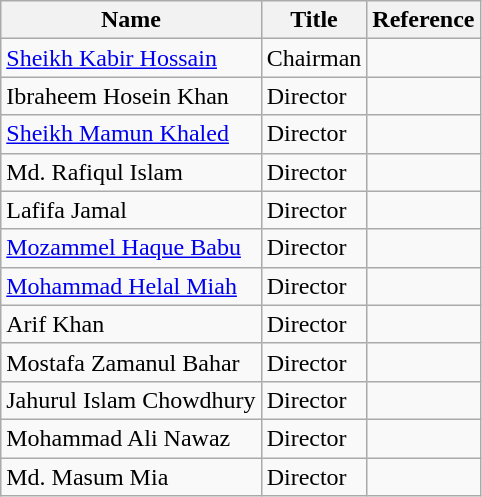<table class="wikitable">
<tr>
<th>Name</th>
<th>Title</th>
<th>Reference</th>
</tr>
<tr>
<td><a href='#'>Sheikh Kabir Hossain</a></td>
<td>Chairman</td>
<td></td>
</tr>
<tr>
<td>Ibraheem Hosein Khan</td>
<td>Director</td>
<td></td>
</tr>
<tr>
<td><a href='#'>Sheikh Mamun Khaled</a></td>
<td>Director</td>
<td></td>
</tr>
<tr>
<td>Md. Rafiqul Islam</td>
<td>Director</td>
<td></td>
</tr>
<tr>
<td>Lafifa Jamal</td>
<td>Director</td>
<td></td>
</tr>
<tr>
<td><a href='#'>Mozammel Haque Babu</a></td>
<td>Director</td>
<td></td>
</tr>
<tr>
<td><a href='#'>Mohammad Helal Miah</a></td>
<td>Director</td>
<td></td>
</tr>
<tr>
<td>Arif Khan</td>
<td>Director</td>
<td></td>
</tr>
<tr>
<td>Mostafa Zamanul Bahar</td>
<td>Director</td>
<td></td>
</tr>
<tr>
<td>Jahurul Islam Chowdhury</td>
<td>Director</td>
<td></td>
</tr>
<tr>
<td>Mohammad Ali Nawaz</td>
<td>Director</td>
<td></td>
</tr>
<tr>
<td>Md. Masum Mia</td>
<td>Director</td>
<td></td>
</tr>
</table>
